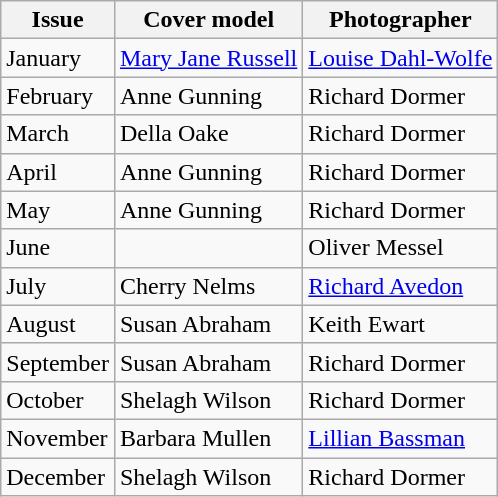<table class="sortable wikitable">
<tr>
<th>Issue</th>
<th>Cover model</th>
<th>Photographer</th>
</tr>
<tr>
<td>January</td>
<td><a href='#'>Mary Jane Russell</a></td>
<td><a href='#'>Louise Dahl-Wolfe</a></td>
</tr>
<tr>
<td>February</td>
<td>Anne Gunning</td>
<td>Richard Dormer</td>
</tr>
<tr>
<td>March</td>
<td>Della Oake</td>
<td>Richard Dormer</td>
</tr>
<tr>
<td>April</td>
<td>Anne Gunning</td>
<td>Richard Dormer</td>
</tr>
<tr>
<td>May</td>
<td>Anne Gunning</td>
<td>Richard Dormer</td>
</tr>
<tr>
<td>June</td>
<td></td>
<td>Oliver Messel</td>
</tr>
<tr>
<td>July</td>
<td>Cherry Nelms</td>
<td><a href='#'>Richard Avedon</a></td>
</tr>
<tr>
<td>August</td>
<td>Susan Abraham</td>
<td>Keith Ewart</td>
</tr>
<tr>
<td>September</td>
<td>Susan Abraham</td>
<td>Richard Dormer</td>
</tr>
<tr>
<td>October</td>
<td>Shelagh Wilson</td>
<td>Richard Dormer</td>
</tr>
<tr>
<td>November</td>
<td>Barbara Mullen</td>
<td><a href='#'>Lillian Bassman</a></td>
</tr>
<tr>
<td>December</td>
<td>Shelagh Wilson</td>
<td>Richard Dormer</td>
</tr>
</table>
